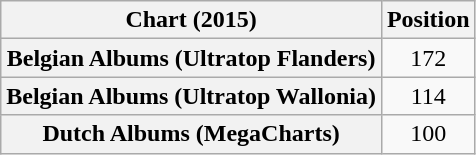<table class="wikitable sortable plainrowheaders" style="text-align:center">
<tr>
<th scope="col">Chart (2015)</th>
<th scope="col">Position</th>
</tr>
<tr>
<th scope="row">Belgian Albums (Ultratop Flanders)</th>
<td align=center>172</td>
</tr>
<tr>
<th scope="row">Belgian Albums (Ultratop Wallonia)</th>
<td align=center>114</td>
</tr>
<tr>
<th scope="row">Dutch Albums (MegaCharts)</th>
<td>100</td>
</tr>
</table>
